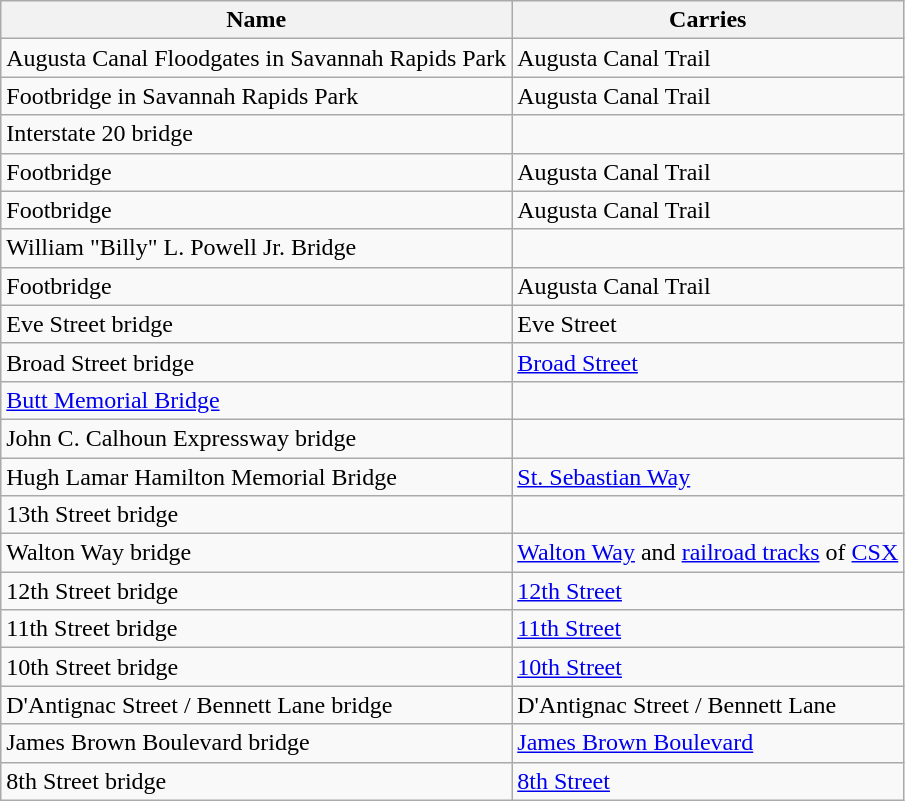<table class="wikitable sortable">
<tr>
<th scope="col">Name</th>
<th scope="col">Carries</th>
</tr>
<tr>
<td>Augusta Canal Floodgates in Savannah Rapids Park</td>
<td>Augusta Canal Trail</td>
</tr>
<tr>
<td>Footbridge in Savannah Rapids Park</td>
<td>Augusta Canal Trail</td>
</tr>
<tr>
<td>Interstate 20 bridge</td>
<td></td>
</tr>
<tr>
<td>Footbridge</td>
<td>Augusta Canal Trail</td>
</tr>
<tr>
<td>Footbridge</td>
<td>Augusta Canal Trail</td>
</tr>
<tr>
<td>William "Billy" L. Powell Jr. Bridge</td>
<td></td>
</tr>
<tr>
<td>Footbridge</td>
<td>Augusta Canal Trail</td>
</tr>
<tr>
<td>Eve Street bridge</td>
<td>Eve Street</td>
</tr>
<tr>
<td>Broad Street bridge</td>
<td><a href='#'>Broad Street</a></td>
</tr>
<tr>
<td><a href='#'>Butt Memorial Bridge</a></td>
<td></td>
</tr>
<tr>
<td>John C. Calhoun Expressway bridge</td>
<td></td>
</tr>
<tr>
<td>Hugh Lamar Hamilton Memorial Bridge</td>
<td><a href='#'>St. Sebastian Way</a></td>
</tr>
<tr>
<td>13th Street bridge</td>
<td></td>
</tr>
<tr>
<td>Walton Way bridge</td>
<td><a href='#'>Walton Way</a> and <a href='#'>railroad tracks</a> of <a href='#'>CSX</a></td>
</tr>
<tr>
<td>12th Street bridge</td>
<td><a href='#'>12th Street</a></td>
</tr>
<tr>
<td>11th Street bridge</td>
<td><a href='#'>11th Street</a></td>
</tr>
<tr>
<td>10th Street bridge</td>
<td><a href='#'>10th Street</a></td>
</tr>
<tr>
<td>D'Antignac Street / Bennett Lane bridge</td>
<td>D'Antignac Street / Bennett Lane</td>
</tr>
<tr>
<td>James Brown Boulevard bridge</td>
<td><a href='#'>James Brown Boulevard</a></td>
</tr>
<tr>
<td>8th Street bridge</td>
<td><a href='#'>8th Street</a></td>
</tr>
</table>
